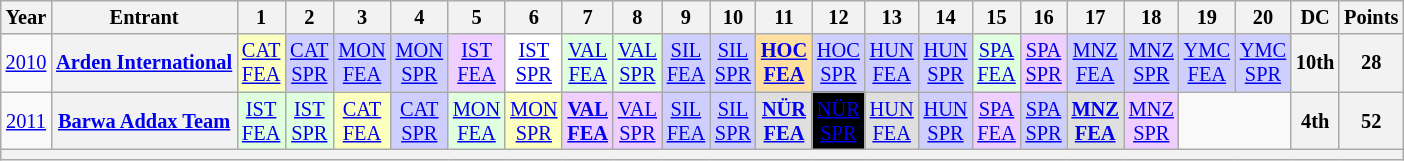<table class="wikitable" style="text-align:center; font-size:85%">
<tr>
<th>Year</th>
<th>Entrant</th>
<th>1</th>
<th>2</th>
<th>3</th>
<th>4</th>
<th>5</th>
<th>6</th>
<th>7</th>
<th>8</th>
<th>9</th>
<th>10</th>
<th>11</th>
<th>12</th>
<th>13</th>
<th>14</th>
<th>15</th>
<th>16</th>
<th>17</th>
<th>18</th>
<th>19</th>
<th>20</th>
<th>DC</th>
<th>Points</th>
</tr>
<tr>
<td><a href='#'>2010</a></td>
<th nowrap><a href='#'>Arden International</a></th>
<td style="background:#FBFFBF;"><a href='#'>CAT<br>FEA</a><br></td>
<td style="background:#CFCFFF;"><a href='#'>CAT<br>SPR</a><br></td>
<td style="background:#CFCFFF;"><a href='#'>MON<br>FEA</a><br></td>
<td style="background:#CFCFFF;"><a href='#'>MON<br>SPR</a><br></td>
<td style="background:#EFCFFF;"><a href='#'>IST<br>FEA</a><br></td>
<td style="background:#FFFFFF;"><a href='#'>IST<br>SPR</a><br></td>
<td style="background:#DFFFDF;"><a href='#'>VAL<br>FEA</a><br></td>
<td style="background:#DFFFDF;"><a href='#'>VAL<br>SPR</a><br></td>
<td style="background:#CFCFFF;"><a href='#'>SIL<br>FEA</a><br></td>
<td style="background:#CFCFFF;"><a href='#'>SIL<br>SPR</a><br></td>
<td style="background:#FFDF9F;"><strong><a href='#'>HOC<br>FEA</a></strong><br></td>
<td style="background:#CFCFFF;"><a href='#'>HOC<br>SPR</a><br></td>
<td style="background:#CFCFFF;"><a href='#'>HUN<br>FEA</a><br></td>
<td style="background:#CFCFFF;"><a href='#'>HUN<br>SPR</a><br></td>
<td style="background:#DFFFDF;"><a href='#'>SPA<br>FEA</a><br></td>
<td style="background:#EFCFFF;"><a href='#'>SPA<br>SPR</a><br></td>
<td style="background:#CFCFFF;"><a href='#'>MNZ<br>FEA</a><br></td>
<td style="background:#CFCFFF;"><a href='#'>MNZ<br>SPR</a><br></td>
<td style="background:#CFCFFF;"><a href='#'>YMC<br>FEA</a><br></td>
<td style="background:#CFCFFF;"><a href='#'>YMC<br>SPR</a><br></td>
<th>10th</th>
<th>28</th>
</tr>
<tr>
<td><a href='#'>2011</a></td>
<th nowrap><a href='#'>Barwa Addax Team</a></th>
<td style="background:#DFFFDF;"><a href='#'>IST<br>FEA</a><br></td>
<td style="background:#DFFFDF;"><a href='#'>IST<br>SPR</a><br></td>
<td style="background:#FBFFBF;"><a href='#'>CAT<br>FEA</a><br></td>
<td style="background:#CFCFFF;"><a href='#'>CAT<br>SPR</a><br></td>
<td style="background:#DFFFDF;"><a href='#'>MON<br>FEA</a><br></td>
<td style="background:#FBFFBF;"><a href='#'>MON<br>SPR</a><br></td>
<td style="background:#EFCFFF;"><strong><a href='#'>VAL<br>FEA</a></strong><br></td>
<td style="background:#EFCFFF;"><a href='#'>VAL<br>SPR</a><br></td>
<td style="background:#CFCFFF;"><a href='#'>SIL<br>FEA</a><br></td>
<td style="background:#CFCFFF;"><a href='#'>SIL<br>SPR</a><br></td>
<td style="background:#DFDFDF;"><strong><a href='#'>NÜR<br>FEA</a></strong><br></td>
<td style="background:black; color:white"><a href='#'><span>NÜR<br>SPR</span></a><br></td>
<td style="background:#DFDFDF;"><a href='#'>HUN<br>FEA</a><br></td>
<td style="background:#CFCFFF;"><a href='#'>HUN<br>SPR</a><br></td>
<td style="background:#EFCFFF;"><a href='#'>SPA<br>FEA</a><br></td>
<td style="background:#CFCFFF;"><a href='#'>SPA<br>SPR</a><br></td>
<td style="background:#DFDFDF;"><strong><a href='#'>MNZ<br>FEA</a></strong><br></td>
<td style="background:#EFCFFF;"><a href='#'>MNZ<br>SPR</a><br></td>
<td colspan=2></td>
<th>4th</th>
<th>52</th>
</tr>
<tr>
<th colspan="24"></th>
</tr>
</table>
